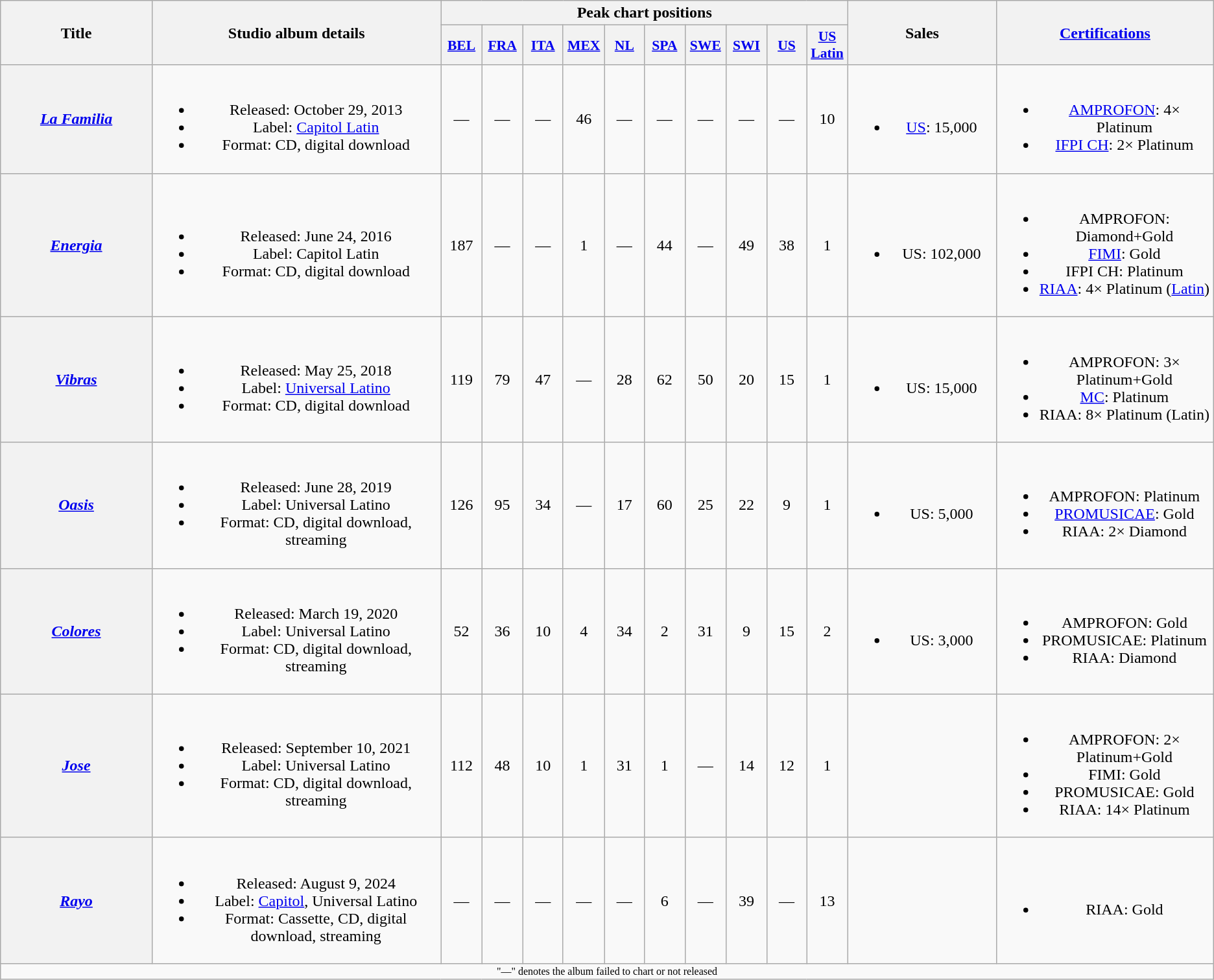<table class="wikitable plainrowheaders" style="text-align:center;">
<tr>
<th scope="col" rowspan="2" style="width:10em;">Title</th>
<th scope="col" rowspan="2" style="width:19.5em;">Studio album details</th>
<th scope="col" colspan="10">Peak chart positions</th>
<th scope="col" rowspan="2" style="width:9.5em;">Sales</th>
<th scope="col" rowspan="2" style="width:14em;"><a href='#'>Certifications</a></th>
</tr>
<tr>
<th scope="col" style="width:2.5em;font-size:90%;"><a href='#'>BEL</a><br></th>
<th scope="col" style="width:2.5em;font-size:90%;"><a href='#'>FRA</a><br></th>
<th scope="col" style="width:2.5em;font-size:90%;"><a href='#'>ITA</a><br></th>
<th scope="col" style="width:2.5em;font-size:90%;"><a href='#'>MEX</a><br></th>
<th scope="col" style="width:2.5em;font-size:90%;"><a href='#'>NL</a><br></th>
<th scope="col" style="width:2.5em;font-size:90%;"><a href='#'>SPA</a><br></th>
<th scope="col" style="width:2.5em;font-size:90%;"><a href='#'>SWE</a><br></th>
<th scope="col" style="width:2.5em;font-size:90%;"><a href='#'>SWI</a><br></th>
<th scope="col" style="width:2.5em;font-size:90%;"><a href='#'>US</a><br></th>
<th scope="col" style="width:2.5em;font-size:90%;"><a href='#'>US<br>Latin</a><br></th>
</tr>
<tr>
<th scope="row"><em><a href='#'>La Familia</a></em></th>
<td><br><ul><li>Released: October 29, 2013</li><li>Label: <a href='#'>Capitol Latin</a></li><li>Format: CD, digital download</li></ul></td>
<td>—</td>
<td>—</td>
<td>—</td>
<td>46</td>
<td>—</td>
<td>—</td>
<td>—</td>
<td>—</td>
<td>—</td>
<td>10</td>
<td><br><ul><li><a href='#'>US</a>: 15,000</li></ul></td>
<td><br><ul><li><a href='#'>AMPROFON</a>: 4× Platinum</li><li><a href='#'>IFPI CH</a>: 2× Platinum</li></ul></td>
</tr>
<tr>
<th scope="row"><em><a href='#'>Energia</a></em></th>
<td><br><ul><li>Released: June 24, 2016</li><li>Label: Capitol Latin</li><li>Format: CD, digital download</li></ul></td>
<td>187</td>
<td>—</td>
<td>—</td>
<td>1</td>
<td>—</td>
<td>44</td>
<td>—</td>
<td>49</td>
<td>38</td>
<td>1</td>
<td><br><ul><li>US: 102,000</li></ul></td>
<td><br><ul><li>AMPROFON: Diamond+Gold</li><li><a href='#'>FIMI</a>: Gold</li><li>IFPI CH: Platinum</li><li><a href='#'>RIAA</a>: 4× Platinum (<a href='#'>Latin</a>)</li></ul></td>
</tr>
<tr>
<th scope="row"><em><a href='#'>Vibras</a></em></th>
<td><br><ul><li>Released: May 25, 2018</li><li>Label: <a href='#'>Universal Latino</a></li><li>Format: CD, digital download</li></ul></td>
<td>119</td>
<td>79</td>
<td>47</td>
<td>—</td>
<td>28</td>
<td>62</td>
<td>50</td>
<td>20</td>
<td>15</td>
<td>1</td>
<td><br><ul><li>US: 15,000</li></ul></td>
<td><br><ul><li>AMPROFON: 3× Platinum+Gold</li><li><a href='#'>MC</a>: Platinum </li><li>RIAA: 8× Platinum (Latin)</li></ul></td>
</tr>
<tr>
<th scope="row"><em><a href='#'>Oasis</a></em><br></th>
<td><br><ul><li>Released: June 28, 2019</li><li>Label: Universal Latino</li><li>Format: CD, digital download, streaming</li></ul></td>
<td>126</td>
<td>95</td>
<td>34</td>
<td>—</td>
<td>17</td>
<td>60</td>
<td>25</td>
<td>22</td>
<td>9</td>
<td>1</td>
<td><br><ul><li>US: 5,000</li></ul></td>
<td><br><ul><li>AMPROFON: Platinum</li><li><a href='#'>PROMUSICAE</a>: Gold</li><li>RIAA: 2× Diamond </li></ul></td>
</tr>
<tr>
<th scope="row"><em><a href='#'>Colores</a></em></th>
<td><br><ul><li>Released: March 19, 2020</li><li>Label: Universal Latino</li><li>Format: CD, digital download, streaming</li></ul></td>
<td>52</td>
<td>36</td>
<td>10</td>
<td>4</td>
<td>34</td>
<td>2</td>
<td>31</td>
<td>9</td>
<td>15</td>
<td>2</td>
<td><br><ul><li>US: 3,000</li></ul></td>
<td><br><ul><li>AMPROFON: Gold</li><li>PROMUSICAE: Platinum</li><li>RIAA: Diamond </li></ul></td>
</tr>
<tr>
<th scope="row"><em><a href='#'>Jose</a></em></th>
<td><br><ul><li>Released: September 10, 2021</li><li>Label: Universal Latino</li><li>Format: CD, digital download, streaming</li></ul></td>
<td>112</td>
<td>48</td>
<td>10</td>
<td>1</td>
<td>31</td>
<td>1</td>
<td>—</td>
<td>14</td>
<td>12</td>
<td>1</td>
<td></td>
<td><br><ul><li>AMPROFON: 2× Platinum+Gold</li><li>FIMI: Gold</li><li>PROMUSICAE: Gold</li><li>RIAA: 14× Platinum </li></ul></td>
</tr>
<tr>
<th scope="row"><em><a href='#'>Rayo</a></em></th>
<td><br><ul><li>Released: August 9, 2024</li><li>Label: <a href='#'>Capitol</a>, Universal Latino</li><li>Format: Cassette, CD, digital download, streaming</li></ul></td>
<td>—</td>
<td>—</td>
<td>—</td>
<td>—</td>
<td>—</td>
<td>6</td>
<td>—</td>
<td>39</td>
<td>—</td>
<td>13</td>
<td></td>
<td><br><ul><li>RIAA: Gold </li></ul></td>
</tr>
<tr>
<td colspan="40" style="font-size:8pt">"—" denotes the album failed to chart or not released</td>
</tr>
</table>
